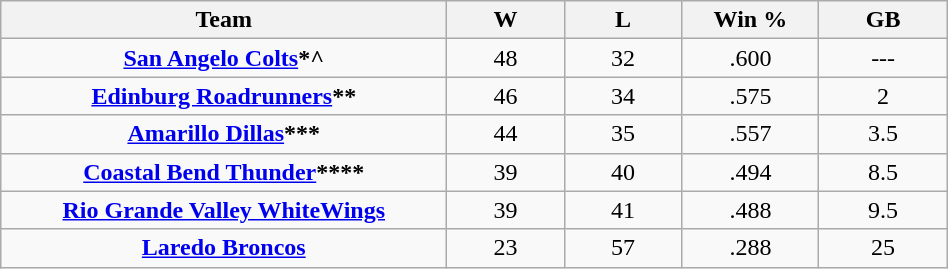<table class="wikitable" width="50%">
<tr>
<th bgcolor="#DDDDFF" width="10%">Team</th>
<th bgcolor="#DDDDFF" width="3%">W</th>
<th bgcolor="#DDDDFF" width="3%">L</th>
<th bgcolor="#DDDDFF" width="3%">Win %</th>
<th bgcolor="#DDDDFF" width="3%">GB</th>
</tr>
<tr>
<td align=center><strong><a href='#'>San Angelo Colts</a>*^</strong></td>
<td align=center>48</td>
<td align=center>32</td>
<td align=center>.600</td>
<td align=center>---</td>
</tr>
<tr>
<td align=center><strong><a href='#'>Edinburg Roadrunners</a>**</strong></td>
<td align=center>46</td>
<td align=center>34</td>
<td align=center>.575</td>
<td align=center>2</td>
</tr>
<tr>
<td align=center><strong><a href='#'>Amarillo Dillas</a>***</strong></td>
<td align=center>44</td>
<td align=center>35</td>
<td align=center>.557</td>
<td align=center>3.5</td>
</tr>
<tr>
<td align=center><strong><a href='#'>Coastal Bend Thunder</a>****</strong></td>
<td align=center>39</td>
<td align=center>40</td>
<td align=center>.494</td>
<td align=center>8.5</td>
</tr>
<tr>
<td align=center><strong><a href='#'>Rio Grande Valley WhiteWings</a></strong></td>
<td align=center>39</td>
<td align=center>41</td>
<td align=center>.488</td>
<td align=center>9.5</td>
</tr>
<tr>
<td align=center><strong><a href='#'>Laredo Broncos</a></strong></td>
<td align=center>23</td>
<td align=center>57</td>
<td align=center>.288</td>
<td align=center>25</td>
</tr>
</table>
